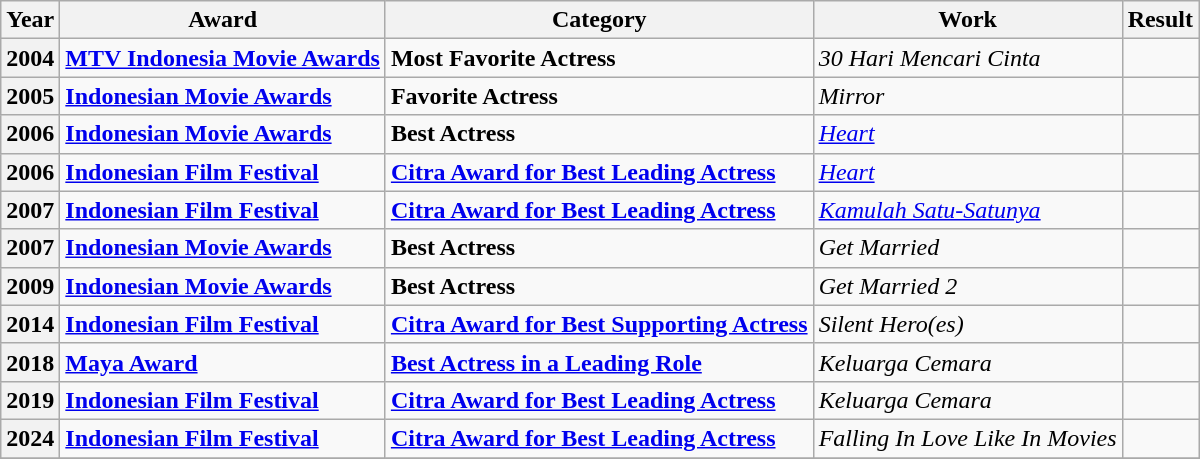<table class="wikitable sortable">
<tr>
<th>Year</th>
<th>Award</th>
<th>Category</th>
<th>Work</th>
<th>Result</th>
</tr>
<tr>
<th>2004</th>
<td><strong><a href='#'>MTV Indonesia Movie Awards</a></strong></td>
<td><strong>Most Favorite Actress</strong></td>
<td><em>30 Hari Mencari Cinta</em></td>
<td></td>
</tr>
<tr>
<th>2005</th>
<td><strong><a href='#'>Indonesian Movie Awards</a></strong></td>
<td><strong>Favorite Actress</strong></td>
<td><em>Mirror</em></td>
<td></td>
</tr>
<tr>
<th>2006</th>
<td><strong><a href='#'>Indonesian Movie Awards</a></strong></td>
<td><strong>Best Actress</strong></td>
<td><em><a href='#'>Heart</a></em></td>
<td></td>
</tr>
<tr>
<th>2006</th>
<td><strong><a href='#'>Indonesian Film Festival</a></strong></td>
<td><strong><a href='#'>Citra Award for Best Leading Actress</a></strong></td>
<td><em><a href='#'>Heart</a></em></td>
<td></td>
</tr>
<tr>
<th>2007</th>
<td><strong><a href='#'>Indonesian Film Festival</a></strong></td>
<td><strong><a href='#'>Citra Award for Best Leading Actress</a></strong></td>
<td><em><a href='#'>Kamulah Satu-Satunya</a></em></td>
<td></td>
</tr>
<tr>
<th>2007</th>
<td><strong><a href='#'>Indonesian Movie Awards</a></strong></td>
<td><strong>Best Actress</strong></td>
<td><em>Get Married</em></td>
<td></td>
</tr>
<tr>
<th>2009</th>
<td><strong><a href='#'>Indonesian Movie Awards</a></strong></td>
<td><strong>Best Actress</strong></td>
<td><em>Get Married 2</em></td>
<td></td>
</tr>
<tr>
<th>2014</th>
<td><strong><a href='#'>Indonesian Film Festival</a></strong></td>
<td><strong><a href='#'>Citra Award for Best Supporting Actress</a></strong></td>
<td><em>Silent Hero(es)</em></td>
<td></td>
</tr>
<tr>
<th>2018</th>
<td><strong><a href='#'>Maya Award</a></strong></td>
<td><strong><a href='#'>Best Actress in a Leading Role</a></strong></td>
<td><em>Keluarga Cemara</em></td>
<td></td>
</tr>
<tr>
<th>2019</th>
<td><strong><a href='#'>Indonesian Film Festival</a></strong></td>
<td><strong><a href='#'>Citra Award for Best Leading Actress</a></strong></td>
<td><em>Keluarga Cemara</em></td>
<td></td>
</tr>
<tr>
<th>2024</th>
<td><strong><a href='#'>Indonesian Film Festival</a></strong></td>
<td><strong><a href='#'>Citra Award for Best Leading Actress</a></strong></td>
<td><em>Falling In Love Like In Movies</em></td>
<td></td>
</tr>
<tr>
</tr>
</table>
